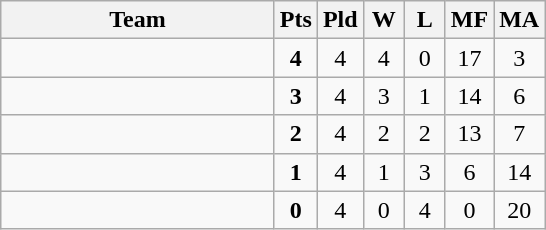<table class=wikitable style="text-align:center">
<tr>
<th width=175>Team</th>
<th width=20>Pts</th>
<th width=20>Pld</th>
<th width=20>W</th>
<th width=20>L</th>
<th width=20>MF</th>
<th width=20>MA</th>
</tr>
<tr>
<td style="text-align:left"></td>
<td><strong>4</strong></td>
<td>4</td>
<td>4</td>
<td>0</td>
<td>17</td>
<td>3</td>
</tr>
<tr>
<td style="text-align:left"></td>
<td><strong>3</strong></td>
<td>4</td>
<td>3</td>
<td>1</td>
<td>14</td>
<td>6</td>
</tr>
<tr>
<td style="text-align:left"></td>
<td><strong>2</strong></td>
<td>4</td>
<td>2</td>
<td>2</td>
<td>13</td>
<td>7</td>
</tr>
<tr>
<td style="text-align:left"></td>
<td><strong>1</strong></td>
<td>4</td>
<td>1</td>
<td>3</td>
<td>6</td>
<td>14</td>
</tr>
<tr>
<td style="text-align:left"></td>
<td><strong>0</strong></td>
<td>4</td>
<td>0</td>
<td>4</td>
<td>0</td>
<td>20</td>
</tr>
</table>
